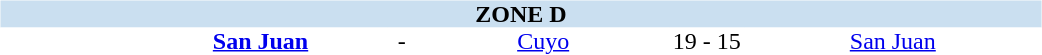<table table width=700>
<tr>
<td width=700 valign="top"><br><table border=0 cellspacing=0 cellpadding=0 style="font-size: 100%; border-collapse: collapse;" width=100%>
<tr bgcolor="#CADFF0">
<td style="font-size:100%"; align="center" colspan="6"><strong>ZONE D</strong></td>
</tr>
<tr align=center bgcolor=#FFFFFF>
<td width=90></td>
<td width=170><strong><a href='#'>San Juan</a></strong></td>
<td width=20>-</td>
<td width=170><a href='#'>Cuyo</a></td>
<td width=50>19 - 15</td>
<td width=200><a href='#'>San Juan</a></td>
</tr>
</table>
</td>
</tr>
</table>
